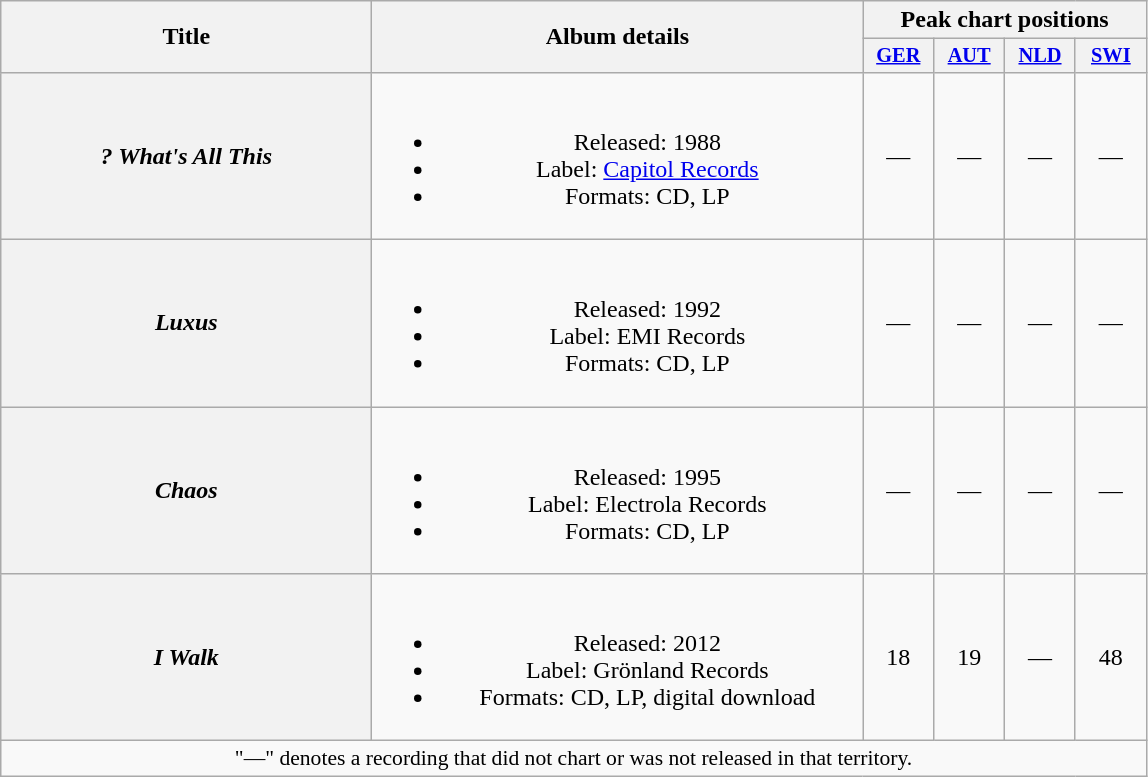<table class="wikitable plainrowheaders" style="text-align:center;" border="1">
<tr>
<th scope="col" rowspan="2" style="width:15em;">Title</th>
<th scope="col" rowspan="2" style="width:20em;">Album details</th>
<th scope="col" colspan="4">Peak chart positions</th>
</tr>
<tr>
<th style="width:3em;font-size:85%;"><a href='#'>GER</a><br></th>
<th style="width:3em;font-size:85%;"><a href='#'>AUT</a><br></th>
<th style="width:3em;font-size:85%;"><a href='#'>NLD</a><br></th>
<th style="width:3em;font-size:85%;"><a href='#'>SWI</a><br></th>
</tr>
<tr>
<th scope="row"><em>? What's All This</em></th>
<td><br><ul><li>Released: 1988</li><li>Label: <a href='#'>Capitol Records</a></li><li>Formats: CD, LP</li></ul></td>
<td>—</td>
<td>—</td>
<td>—</td>
<td>—</td>
</tr>
<tr>
<th scope="row"><em>Luxus</em></th>
<td><br><ul><li>Released: 1992</li><li>Label: EMI Records</li><li>Formats: CD, LP</li></ul></td>
<td>—</td>
<td>—</td>
<td>—</td>
<td>—</td>
</tr>
<tr>
<th scope="row"><em>Chaos</em></th>
<td><br><ul><li>Released: 1995</li><li>Label: Electrola Records</li><li>Formats: CD, LP</li></ul></td>
<td>—</td>
<td>—</td>
<td>—</td>
<td>—</td>
</tr>
<tr>
<th scope="row"><em>I Walk</em></th>
<td><br><ul><li>Released: 2012</li><li>Label: Grönland Records</li><li>Formats: CD, LP, digital download</li></ul></td>
<td>18</td>
<td>19</td>
<td>—</td>
<td>48</td>
</tr>
<tr>
<td colspan="6" style="font-size:90%">"—" denotes a recording that did not chart or was not released in that territory.</td>
</tr>
</table>
